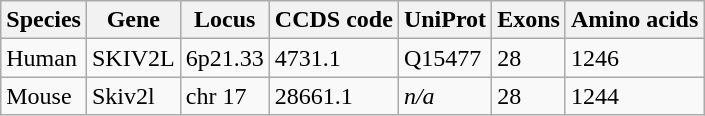<table class="wikitable mw-collapsible">
<tr>
<th>Species</th>
<th>Gene</th>
<th>Locus</th>
<th>CCDS code</th>
<th>UniProt</th>
<th>Exons</th>
<th>Amino acids</th>
</tr>
<tr>
<td>Human</td>
<td>SKIV2L</td>
<td>6p21.33</td>
<td>4731.1</td>
<td>Q15477</td>
<td>28</td>
<td>1246</td>
</tr>
<tr>
<td>Mouse</td>
<td>Skiv2l</td>
<td>chr 17</td>
<td>28661.1</td>
<td><em>n/a</em></td>
<td>28</td>
<td>1244</td>
</tr>
</table>
